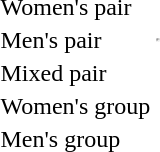<table>
<tr>
<td>Women's pair</td>
<td></td>
<td></td>
<td></td>
</tr>
<tr>
<td>Men's pair</td>
<td><hr></td>
<td></td>
<td></td>
</tr>
<tr>
<td>Mixed pair</td>
<td></td>
<td></td>
<td></td>
</tr>
<tr>
<td>Women's group</td>
<td></td>
<td></td>
<td></td>
</tr>
<tr>
<td>Men's group</td>
<td></td>
<td></td>
<td></td>
</tr>
</table>
